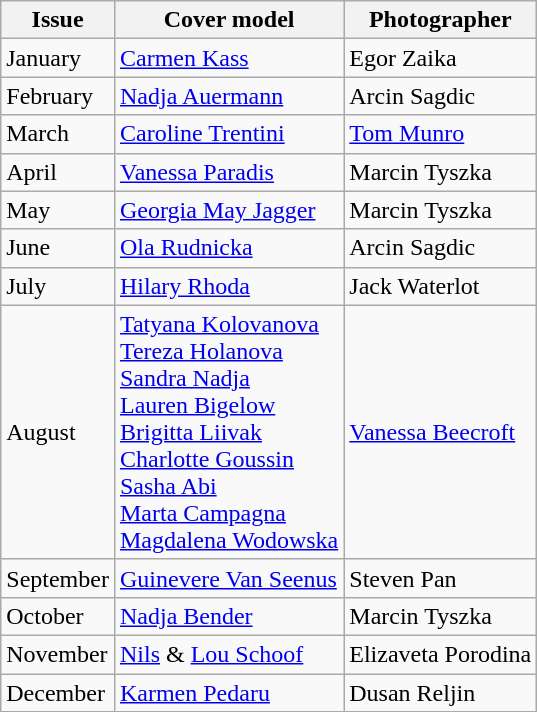<table class="sortable wikitable">
<tr>
<th>Issue</th>
<th>Cover model</th>
<th>Photographer</th>
</tr>
<tr>
<td>January</td>
<td><a href='#'>Carmen Kass</a></td>
<td>Egor Zaika</td>
</tr>
<tr>
<td>February</td>
<td><a href='#'>Nadja Auermann</a></td>
<td>Arcin Sagdic</td>
</tr>
<tr>
<td>March</td>
<td><a href='#'>Caroline Trentini</a></td>
<td><a href='#'>Tom Munro</a></td>
</tr>
<tr>
<td>April</td>
<td><a href='#'>Vanessa Paradis</a></td>
<td>Marcin Tyszka</td>
</tr>
<tr>
<td>May</td>
<td><a href='#'>Georgia May Jagger</a></td>
<td>Marcin Tyszka</td>
</tr>
<tr>
<td>June</td>
<td><a href='#'>Ola Rudnicka</a></td>
<td>Arcin Sagdic</td>
</tr>
<tr>
<td>July</td>
<td><a href='#'>Hilary Rhoda</a></td>
<td>Jack Waterlot</td>
</tr>
<tr>
<td>August</td>
<td><a href='#'>Tatyana Kolovanova</a><br><a href='#'>Tereza Holanova</a><br><a href='#'>Sandra Nadja</a><br><a href='#'>Lauren Bigelow</a><br><a href='#'>Brigitta Liivak</a><br><a href='#'>Charlotte Goussin</a><br><a href='#'>Sasha Abi</a><br><a href='#'>Marta Campagna</a> <br><a href='#'>Magdalena Wodowska</a></td>
<td><a href='#'>Vanessa Beecroft</a></td>
</tr>
<tr>
<td>September</td>
<td><a href='#'>Guinevere Van Seenus</a></td>
<td>Steven Pan</td>
</tr>
<tr>
<td>October</td>
<td><a href='#'>Nadja Bender</a></td>
<td>Marcin Tyszka</td>
</tr>
<tr>
<td>November</td>
<td><a href='#'>Nils</a> & <a href='#'>Lou Schoof</a></td>
<td>Elizaveta Porodina</td>
</tr>
<tr>
<td>December</td>
<td><a href='#'>Karmen Pedaru</a></td>
<td>Dusan Reljin</td>
</tr>
</table>
